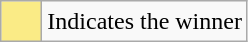<table class="wikitable">
<tr>
<td style="background:#FAEB86; height:20px; width:20px"></td>
<td>Indicates the winner</td>
</tr>
</table>
